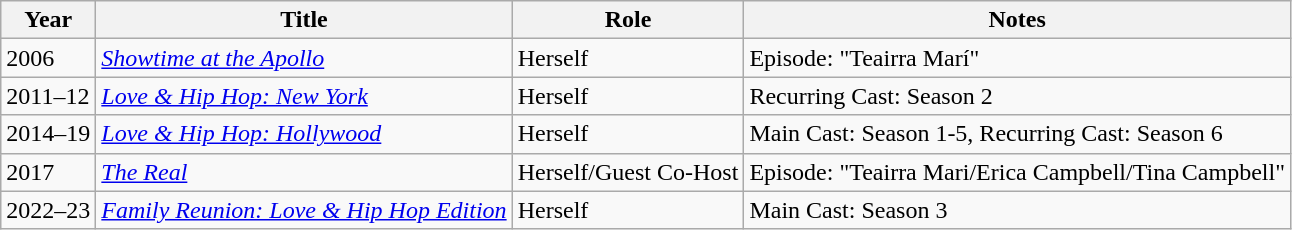<table class="wikitable plainrowheaders sortable" style="margin-right: 0;">
<tr>
<th>Year</th>
<th>Title</th>
<th>Role</th>
<th>Notes</th>
</tr>
<tr>
<td>2006</td>
<td><em><a href='#'>Showtime at the Apollo</a></em></td>
<td>Herself</td>
<td>Episode: "Teairra Marí"</td>
</tr>
<tr>
<td>2011–12</td>
<td><em><a href='#'>Love & Hip Hop: New York</a></em></td>
<td>Herself</td>
<td>Recurring Cast: Season 2</td>
</tr>
<tr>
<td>2014–19</td>
<td><em><a href='#'>Love & Hip Hop: Hollywood</a></em></td>
<td>Herself</td>
<td>Main Cast: Season 1-5, Recurring Cast: Season 6</td>
</tr>
<tr>
<td>2017</td>
<td><em><a href='#'>The Real</a></em></td>
<td>Herself/Guest Co-Host</td>
<td>Episode: "Teairra Mari/Erica Campbell/Tina Campbell"</td>
</tr>
<tr>
<td>2022–23</td>
<td><em><a href='#'>Family Reunion: Love & Hip Hop Edition</a></em></td>
<td>Herself</td>
<td>Main Cast: Season 3</td>
</tr>
</table>
